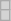<table class="wikitable" style="font-size: 85%">
<tr>
<td style="background:#D3D3D3;"></td>
</tr>
<tr>
<td style="background:#D3D3D3;"></td>
</tr>
</table>
